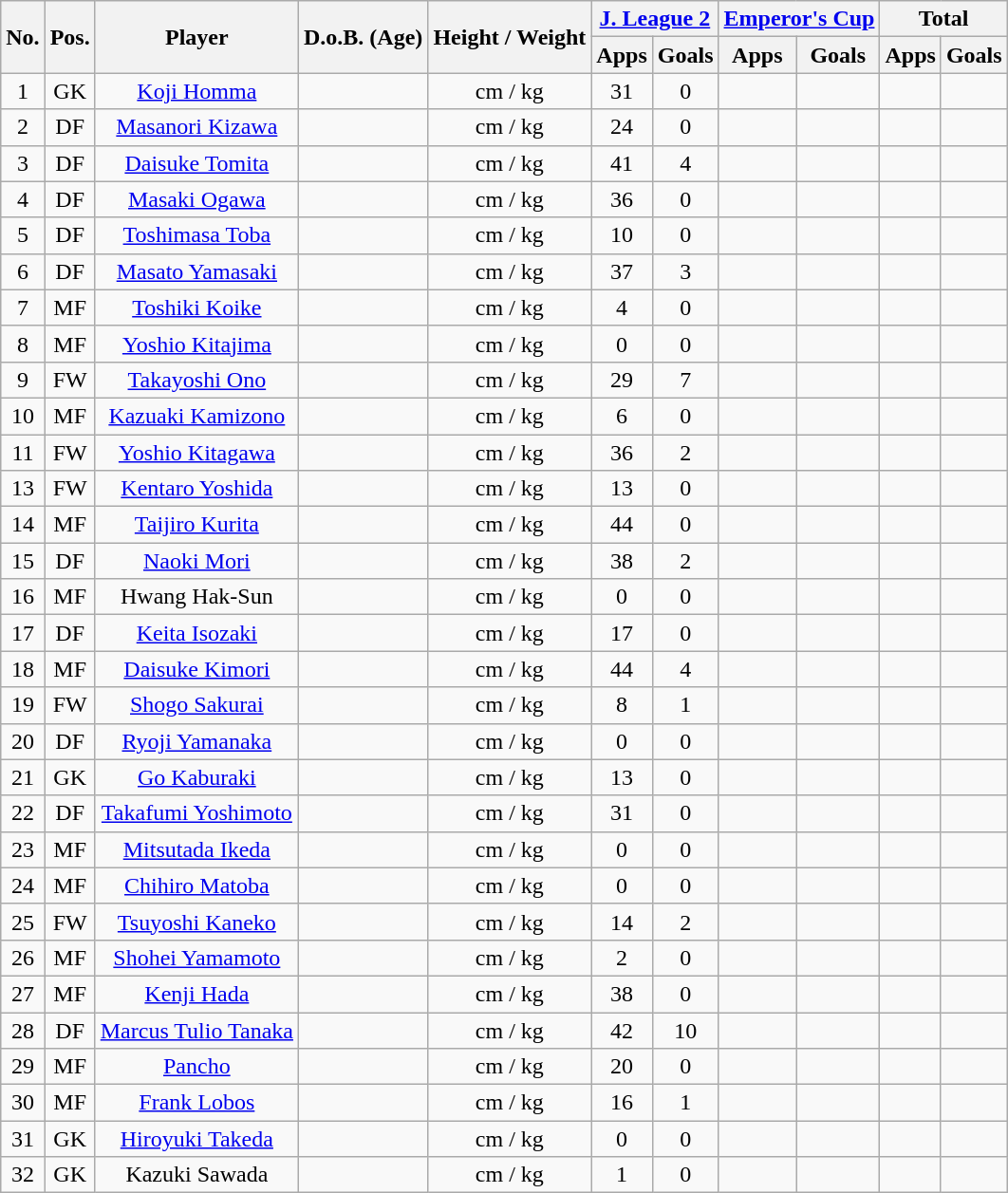<table class="wikitable" style="text-align:center;">
<tr>
<th rowspan="2">No.</th>
<th rowspan="2">Pos.</th>
<th rowspan="2">Player</th>
<th rowspan="2">D.o.B. (Age)</th>
<th rowspan="2">Height / Weight</th>
<th colspan="2"><a href='#'>J. League 2</a></th>
<th colspan="2"><a href='#'>Emperor's Cup</a></th>
<th colspan="2">Total</th>
</tr>
<tr>
<th>Apps</th>
<th>Goals</th>
<th>Apps</th>
<th>Goals</th>
<th>Apps</th>
<th>Goals</th>
</tr>
<tr>
<td>1</td>
<td>GK</td>
<td><a href='#'>Koji Homma</a></td>
<td></td>
<td>cm / kg</td>
<td>31</td>
<td>0</td>
<td></td>
<td></td>
<td></td>
<td></td>
</tr>
<tr>
<td>2</td>
<td>DF</td>
<td><a href='#'>Masanori Kizawa</a></td>
<td></td>
<td>cm / kg</td>
<td>24</td>
<td>0</td>
<td></td>
<td></td>
<td></td>
<td></td>
</tr>
<tr>
<td>3</td>
<td>DF</td>
<td><a href='#'>Daisuke Tomita</a></td>
<td></td>
<td>cm / kg</td>
<td>41</td>
<td>4</td>
<td></td>
<td></td>
<td></td>
<td></td>
</tr>
<tr>
<td>4</td>
<td>DF</td>
<td><a href='#'>Masaki Ogawa</a></td>
<td></td>
<td>cm / kg</td>
<td>36</td>
<td>0</td>
<td></td>
<td></td>
<td></td>
<td></td>
</tr>
<tr>
<td>5</td>
<td>DF</td>
<td><a href='#'>Toshimasa Toba</a></td>
<td></td>
<td>cm / kg</td>
<td>10</td>
<td>0</td>
<td></td>
<td></td>
<td></td>
<td></td>
</tr>
<tr>
<td>6</td>
<td>DF</td>
<td><a href='#'>Masato Yamasaki</a></td>
<td></td>
<td>cm / kg</td>
<td>37</td>
<td>3</td>
<td></td>
<td></td>
<td></td>
<td></td>
</tr>
<tr>
<td>7</td>
<td>MF</td>
<td><a href='#'>Toshiki Koike</a></td>
<td></td>
<td>cm / kg</td>
<td>4</td>
<td>0</td>
<td></td>
<td></td>
<td></td>
<td></td>
</tr>
<tr>
<td>8</td>
<td>MF</td>
<td><a href='#'>Yoshio Kitajima</a></td>
<td></td>
<td>cm / kg</td>
<td>0</td>
<td>0</td>
<td></td>
<td></td>
<td></td>
<td></td>
</tr>
<tr>
<td>9</td>
<td>FW</td>
<td><a href='#'>Takayoshi Ono</a></td>
<td></td>
<td>cm / kg</td>
<td>29</td>
<td>7</td>
<td></td>
<td></td>
<td></td>
<td></td>
</tr>
<tr>
<td>10</td>
<td>MF</td>
<td><a href='#'>Kazuaki Kamizono</a></td>
<td></td>
<td>cm / kg</td>
<td>6</td>
<td>0</td>
<td></td>
<td></td>
<td></td>
<td></td>
</tr>
<tr>
<td>11</td>
<td>FW</td>
<td><a href='#'>Yoshio Kitagawa</a></td>
<td></td>
<td>cm / kg</td>
<td>36</td>
<td>2</td>
<td></td>
<td></td>
<td></td>
<td></td>
</tr>
<tr>
<td>13</td>
<td>FW</td>
<td><a href='#'>Kentaro Yoshida</a></td>
<td></td>
<td>cm / kg</td>
<td>13</td>
<td>0</td>
<td></td>
<td></td>
<td></td>
<td></td>
</tr>
<tr>
<td>14</td>
<td>MF</td>
<td><a href='#'>Taijiro Kurita</a></td>
<td></td>
<td>cm / kg</td>
<td>44</td>
<td>0</td>
<td></td>
<td></td>
<td></td>
<td></td>
</tr>
<tr>
<td>15</td>
<td>DF</td>
<td><a href='#'>Naoki Mori</a></td>
<td></td>
<td>cm / kg</td>
<td>38</td>
<td>2</td>
<td></td>
<td></td>
<td></td>
<td></td>
</tr>
<tr>
<td>16</td>
<td>MF</td>
<td>Hwang Hak-Sun</td>
<td></td>
<td>cm / kg</td>
<td>0</td>
<td>0</td>
<td></td>
<td></td>
<td></td>
<td></td>
</tr>
<tr>
<td>17</td>
<td>DF</td>
<td><a href='#'>Keita Isozaki</a></td>
<td></td>
<td>cm / kg</td>
<td>17</td>
<td>0</td>
<td></td>
<td></td>
<td></td>
<td></td>
</tr>
<tr>
<td>18</td>
<td>MF</td>
<td><a href='#'>Daisuke Kimori</a></td>
<td></td>
<td>cm / kg</td>
<td>44</td>
<td>4</td>
<td></td>
<td></td>
<td></td>
<td></td>
</tr>
<tr>
<td>19</td>
<td>FW</td>
<td><a href='#'>Shogo Sakurai</a></td>
<td></td>
<td>cm / kg</td>
<td>8</td>
<td>1</td>
<td></td>
<td></td>
<td></td>
<td></td>
</tr>
<tr>
<td>20</td>
<td>DF</td>
<td><a href='#'>Ryoji Yamanaka</a></td>
<td></td>
<td>cm / kg</td>
<td>0</td>
<td>0</td>
<td></td>
<td></td>
<td></td>
<td></td>
</tr>
<tr>
<td>21</td>
<td>GK</td>
<td><a href='#'>Go Kaburaki</a></td>
<td></td>
<td>cm / kg</td>
<td>13</td>
<td>0</td>
<td></td>
<td></td>
<td></td>
<td></td>
</tr>
<tr>
<td>22</td>
<td>DF</td>
<td><a href='#'>Takafumi Yoshimoto</a></td>
<td></td>
<td>cm / kg</td>
<td>31</td>
<td>0</td>
<td></td>
<td></td>
<td></td>
<td></td>
</tr>
<tr>
<td>23</td>
<td>MF</td>
<td><a href='#'>Mitsutada Ikeda</a></td>
<td></td>
<td>cm / kg</td>
<td>0</td>
<td>0</td>
<td></td>
<td></td>
<td></td>
<td></td>
</tr>
<tr>
<td>24</td>
<td>MF</td>
<td><a href='#'>Chihiro Matoba</a></td>
<td></td>
<td>cm / kg</td>
<td>0</td>
<td>0</td>
<td></td>
<td></td>
<td></td>
<td></td>
</tr>
<tr>
<td>25</td>
<td>FW</td>
<td><a href='#'>Tsuyoshi Kaneko</a></td>
<td></td>
<td>cm / kg</td>
<td>14</td>
<td>2</td>
<td></td>
<td></td>
<td></td>
<td></td>
</tr>
<tr>
<td>26</td>
<td>MF</td>
<td><a href='#'>Shohei Yamamoto</a></td>
<td></td>
<td>cm / kg</td>
<td>2</td>
<td>0</td>
<td></td>
<td></td>
<td></td>
<td></td>
</tr>
<tr>
<td>27</td>
<td>MF</td>
<td><a href='#'>Kenji Hada</a></td>
<td></td>
<td>cm / kg</td>
<td>38</td>
<td>0</td>
<td></td>
<td></td>
<td></td>
<td></td>
</tr>
<tr>
<td>28</td>
<td>DF</td>
<td><a href='#'>Marcus Tulio Tanaka</a></td>
<td></td>
<td>cm / kg</td>
<td>42</td>
<td>10</td>
<td></td>
<td></td>
<td></td>
<td></td>
</tr>
<tr>
<td>29</td>
<td>MF</td>
<td><a href='#'>Pancho</a></td>
<td></td>
<td>cm / kg</td>
<td>20</td>
<td>0</td>
<td></td>
<td></td>
<td></td>
<td></td>
</tr>
<tr>
<td>30</td>
<td>MF</td>
<td><a href='#'>Frank Lobos</a></td>
<td></td>
<td>cm / kg</td>
<td>16</td>
<td>1</td>
<td></td>
<td></td>
<td></td>
<td></td>
</tr>
<tr>
<td>31</td>
<td>GK</td>
<td><a href='#'>Hiroyuki Takeda</a></td>
<td></td>
<td>cm / kg</td>
<td>0</td>
<td>0</td>
<td></td>
<td></td>
<td></td>
<td></td>
</tr>
<tr>
<td>32</td>
<td>GK</td>
<td>Kazuki Sawada</td>
<td></td>
<td>cm / kg</td>
<td>1</td>
<td>0</td>
<td></td>
<td></td>
<td></td>
<td></td>
</tr>
</table>
